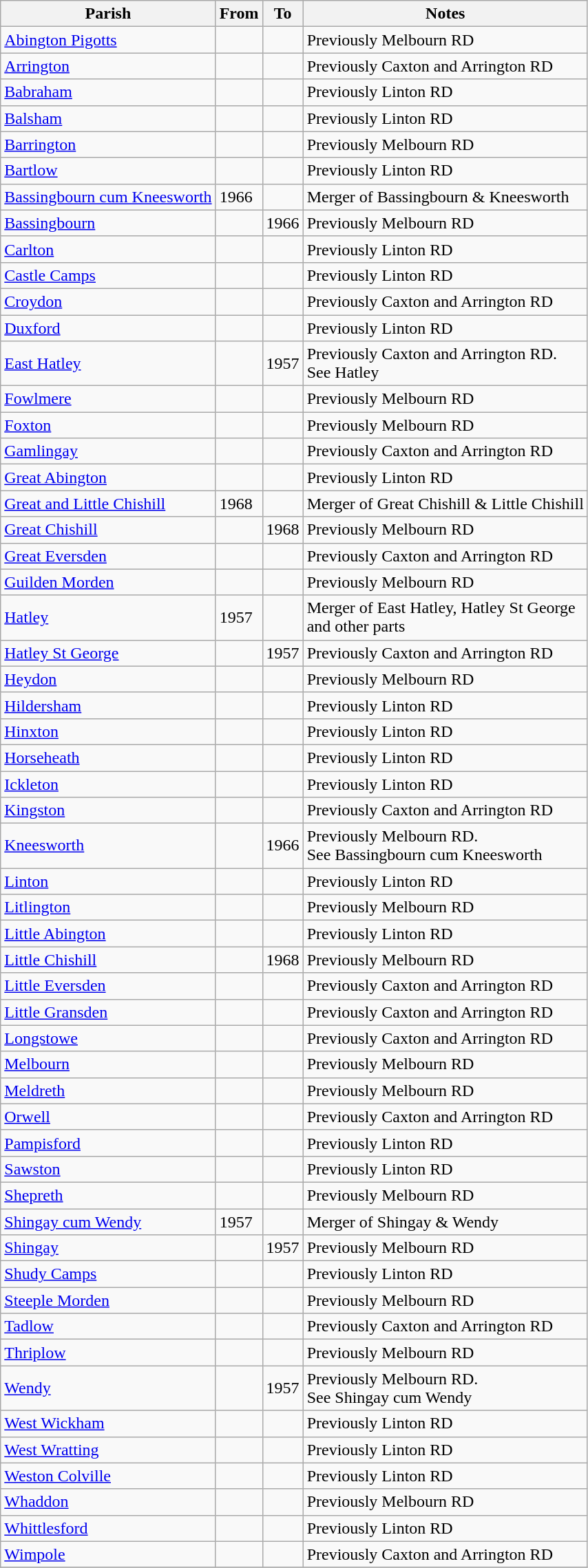<table class="wikitable sortable">
<tr>
<th>Parish</th>
<th>From</th>
<th>To</th>
<th>Notes</th>
</tr>
<tr>
<td><a href='#'>Abington Pigotts</a></td>
<td></td>
<td></td>
<td>Previously Melbourn RD</td>
</tr>
<tr>
<td><a href='#'>Arrington</a></td>
<td></td>
<td></td>
<td>Previously Caxton and Arrington RD</td>
</tr>
<tr>
<td><a href='#'>Babraham</a></td>
<td></td>
<td></td>
<td>Previously Linton RD</td>
</tr>
<tr>
<td><a href='#'>Balsham</a></td>
<td></td>
<td></td>
<td>Previously Linton RD</td>
</tr>
<tr>
<td><a href='#'>Barrington</a></td>
<td></td>
<td></td>
<td>Previously Melbourn RD</td>
</tr>
<tr>
<td><a href='#'>Bartlow</a></td>
<td></td>
<td></td>
<td>Previously Linton RD</td>
</tr>
<tr>
<td><a href='#'>Bassingbourn cum Kneesworth</a></td>
<td>1966</td>
<td></td>
<td>Merger of Bassingbourn & Kneesworth</td>
</tr>
<tr>
<td><a href='#'>Bassingbourn</a></td>
<td></td>
<td>1966</td>
<td>Previously Melbourn RD</td>
</tr>
<tr>
<td><a href='#'>Carlton</a></td>
<td></td>
<td></td>
<td>Previously Linton RD</td>
</tr>
<tr>
<td><a href='#'>Castle Camps</a></td>
<td></td>
<td></td>
<td>Previously Linton RD</td>
</tr>
<tr>
<td><a href='#'>Croydon</a></td>
<td></td>
<td></td>
<td>Previously Caxton and Arrington RD</td>
</tr>
<tr>
<td><a href='#'>Duxford</a></td>
<td></td>
<td></td>
<td>Previously Linton RD</td>
</tr>
<tr>
<td><a href='#'>East Hatley</a></td>
<td></td>
<td>1957</td>
<td>Previously Caxton and Arrington RD.<br>See Hatley</td>
</tr>
<tr>
<td><a href='#'>Fowlmere</a></td>
<td></td>
<td></td>
<td>Previously Melbourn RD</td>
</tr>
<tr>
<td><a href='#'>Foxton</a></td>
<td></td>
<td></td>
<td>Previously Melbourn RD</td>
</tr>
<tr>
<td><a href='#'>Gamlingay</a></td>
<td></td>
<td></td>
<td>Previously Caxton and Arrington RD</td>
</tr>
<tr>
<td><a href='#'>Great Abington</a></td>
<td></td>
<td></td>
<td>Previously Linton RD</td>
</tr>
<tr>
<td><a href='#'>Great and Little Chishill</a></td>
<td>1968</td>
<td></td>
<td>Merger of Great Chishill & Little Chishill</td>
</tr>
<tr>
<td><a href='#'>Great Chishill</a></td>
<td></td>
<td>1968</td>
<td>Previously Melbourn RD</td>
</tr>
<tr>
<td><a href='#'>Great Eversden</a></td>
<td></td>
<td></td>
<td>Previously Caxton and Arrington RD</td>
</tr>
<tr>
<td><a href='#'>Guilden Morden</a></td>
<td></td>
<td></td>
<td>Previously Melbourn RD</td>
</tr>
<tr>
<td><a href='#'>Hatley</a></td>
<td>1957</td>
<td></td>
<td>Merger of East Hatley, Hatley St George<br>and other parts</td>
</tr>
<tr>
<td><a href='#'>Hatley St George</a></td>
<td></td>
<td>1957</td>
<td>Previously Caxton and Arrington RD</td>
</tr>
<tr>
<td><a href='#'>Heydon</a></td>
<td></td>
<td></td>
<td>Previously Melbourn RD</td>
</tr>
<tr>
<td><a href='#'>Hildersham</a></td>
<td></td>
<td></td>
<td>Previously Linton RD</td>
</tr>
<tr>
<td><a href='#'>Hinxton</a></td>
<td></td>
<td></td>
<td>Previously Linton RD</td>
</tr>
<tr>
<td><a href='#'>Horseheath</a></td>
<td></td>
<td></td>
<td>Previously Linton RD</td>
</tr>
<tr>
<td><a href='#'>Ickleton</a></td>
<td></td>
<td></td>
<td>Previously Linton RD</td>
</tr>
<tr>
<td><a href='#'>Kingston</a></td>
<td></td>
<td></td>
<td>Previously Caxton and Arrington RD</td>
</tr>
<tr>
<td><a href='#'>Kneesworth</a></td>
<td></td>
<td>1966</td>
<td>Previously Melbourn RD.<br>See Bassingbourn cum Kneesworth</td>
</tr>
<tr>
<td><a href='#'>Linton</a></td>
<td></td>
<td></td>
<td>Previously Linton RD</td>
</tr>
<tr>
<td><a href='#'>Litlington</a></td>
<td></td>
<td></td>
<td>Previously Melbourn RD</td>
</tr>
<tr>
<td><a href='#'>Little Abington</a></td>
<td></td>
<td></td>
<td>Previously Linton RD</td>
</tr>
<tr>
<td><a href='#'>Little Chishill</a></td>
<td></td>
<td>1968</td>
<td>Previously Melbourn RD</td>
</tr>
<tr>
<td><a href='#'>Little Eversden</a></td>
<td></td>
<td></td>
<td>Previously Caxton and Arrington RD</td>
</tr>
<tr>
<td><a href='#'>Little Gransden</a></td>
<td></td>
<td></td>
<td>Previously Caxton and Arrington RD</td>
</tr>
<tr>
<td><a href='#'>Longstowe</a></td>
<td></td>
<td></td>
<td>Previously Caxton and Arrington RD</td>
</tr>
<tr>
<td><a href='#'>Melbourn</a></td>
<td></td>
<td></td>
<td>Previously Melbourn RD</td>
</tr>
<tr>
<td><a href='#'>Meldreth</a></td>
<td></td>
<td></td>
<td>Previously Melbourn RD</td>
</tr>
<tr>
<td><a href='#'>Orwell</a></td>
<td></td>
<td></td>
<td>Previously Caxton and Arrington RD</td>
</tr>
<tr>
<td><a href='#'>Pampisford</a></td>
<td></td>
<td></td>
<td>Previously Linton RD</td>
</tr>
<tr>
<td><a href='#'>Sawston</a></td>
<td></td>
<td></td>
<td>Previously Linton RD</td>
</tr>
<tr>
<td><a href='#'>Shepreth</a></td>
<td></td>
<td></td>
<td>Previously Melbourn RD</td>
</tr>
<tr>
<td><a href='#'>Shingay cum Wendy</a></td>
<td>1957</td>
<td></td>
<td>Merger of Shingay & Wendy</td>
</tr>
<tr>
<td><a href='#'>Shingay</a></td>
<td></td>
<td>1957</td>
<td>Previously Melbourn RD</td>
</tr>
<tr>
<td><a href='#'>Shudy Camps</a></td>
<td></td>
<td></td>
<td>Previously Linton RD</td>
</tr>
<tr>
<td><a href='#'>Steeple Morden</a></td>
<td></td>
<td></td>
<td>Previously Melbourn RD</td>
</tr>
<tr>
<td><a href='#'>Tadlow</a></td>
<td></td>
<td></td>
<td>Previously Caxton and Arrington RD</td>
</tr>
<tr>
<td><a href='#'>Thriplow</a></td>
<td></td>
<td></td>
<td>Previously Melbourn RD</td>
</tr>
<tr>
<td><a href='#'>Wendy</a></td>
<td></td>
<td>1957</td>
<td>Previously Melbourn RD.<br>See Shingay cum Wendy</td>
</tr>
<tr>
<td><a href='#'>West Wickham</a></td>
<td></td>
<td></td>
<td>Previously Linton RD</td>
</tr>
<tr>
<td><a href='#'>West Wratting</a></td>
<td></td>
<td></td>
<td>Previously Linton RD</td>
</tr>
<tr>
<td><a href='#'>Weston Colville</a></td>
<td></td>
<td></td>
<td>Previously Linton RD</td>
</tr>
<tr>
<td><a href='#'>Whaddon</a></td>
<td></td>
<td></td>
<td>Previously Melbourn RD</td>
</tr>
<tr>
<td><a href='#'>Whittlesford</a></td>
<td></td>
<td></td>
<td>Previously Linton RD</td>
</tr>
<tr>
<td><a href='#'>Wimpole</a></td>
<td></td>
<td></td>
<td>Previously Caxton and Arrington RD</td>
</tr>
<tr>
</tr>
</table>
